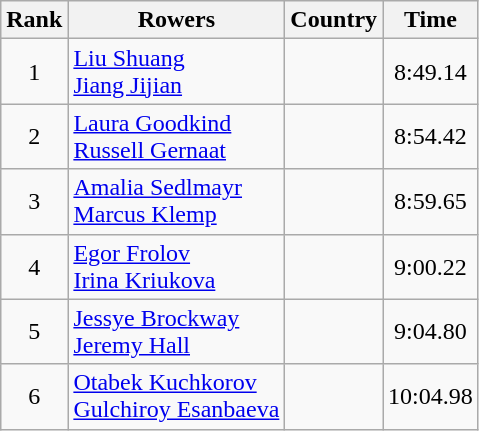<table class="wikitable" style="text-align:center">
<tr>
<th>Rank</th>
<th>Rowers</th>
<th>Country</th>
<th>Time</th>
</tr>
<tr>
<td>1</td>
<td align="left"><a href='#'>Liu Shuang</a><br><a href='#'>Jiang Jijian</a></td>
<td align="left"></td>
<td>8:49.14</td>
</tr>
<tr>
<td>2</td>
<td align="left"><a href='#'>Laura Goodkind</a><br><a href='#'>Russell Gernaat</a></td>
<td align="left"></td>
<td>8:54.42</td>
</tr>
<tr>
<td>3</td>
<td align="left"><a href='#'>Amalia Sedlmayr</a><br><a href='#'>Marcus Klemp</a></td>
<td align="left"></td>
<td>8:59.65</td>
</tr>
<tr>
<td>4</td>
<td align="left"><a href='#'>Egor Frolov</a><br><a href='#'>Irina Kriukova</a></td>
<td align="left"></td>
<td>9:00.22</td>
</tr>
<tr>
<td>5</td>
<td align="left"><a href='#'>Jessye Brockway</a><br><a href='#'>Jeremy Hall</a></td>
<td align="left"></td>
<td>9:04.80</td>
</tr>
<tr>
<td>6</td>
<td align="left"><a href='#'>Otabek Kuchkorov</a><br><a href='#'>Gulchiroy Esanbaeva</a></td>
<td align="left"></td>
<td>10:04.98</td>
</tr>
</table>
